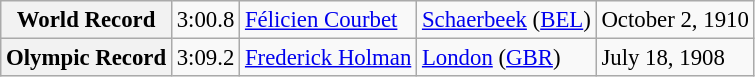<table class="wikitable" style="font-size:95%;">
<tr>
<th>World Record</th>
<td>3:00.8</td>
<td> <a href='#'>Félicien Courbet</a></td>
<td><a href='#'>Schaerbeek</a> (<a href='#'>BEL</a>)</td>
<td>October 2, 1910</td>
</tr>
<tr>
<th>Olympic Record</th>
<td>3:09.2</td>
<td> <a href='#'>Frederick Holman</a></td>
<td><a href='#'>London</a> (<a href='#'>GBR</a>)</td>
<td>July 18, 1908</td>
</tr>
</table>
